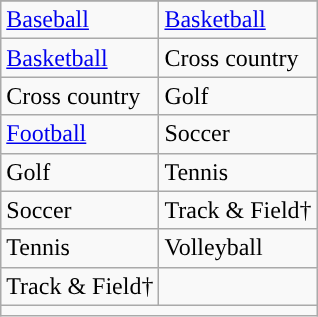<table class="wikitable">
<tr>
</tr>
<tr>
<td><a href='#'>Baseball</a></td>
<td><a href='#'>Basketball</a></td>
</tr>
<tr>
<td><a href='#'>Basketball</a></td>
<td>Cross country</td>
</tr>
<tr>
<td>Cross country</td>
<td>Golf</td>
</tr>
<tr>
<td><a href='#'>Football</a></td>
<td>Soccer</td>
</tr>
<tr>
<td>Golf</td>
<td>Tennis</td>
</tr>
<tr>
<td>Soccer</td>
<td>Track & Field†</td>
</tr>
<tr>
<td>Tennis</td>
<td>Volleyball</td>
</tr>
<tr>
<td>Track & Field†</td>
<td></td>
</tr>
<tr>
<td colspan="2"></td>
</tr>
</table>
